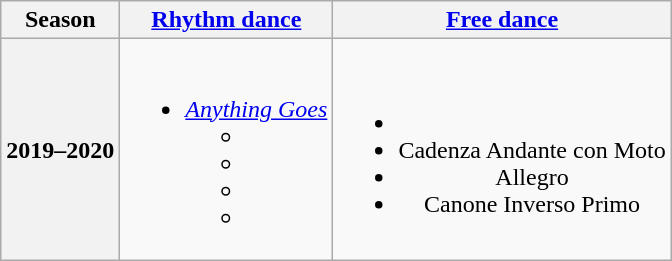<table class=wikitable style=text-align:center>
<tr>
<th>Season</th>
<th><a href='#'>Rhythm dance</a></th>
<th><a href='#'>Free dance</a></th>
</tr>
<tr>
<th>2019–2020 <br> </th>
<td><br><ul><li><em><a href='#'>Anything Goes</a></em><ul><li></li><li></li><li></li><li><br></li></ul></li></ul></td>
<td><br><ul><li><br></li><li>Cadenza Andante con Moto<br></li><li>Allegro<br></li><li>Canone Inverso Primo<br></li></ul></td>
</tr>
</table>
